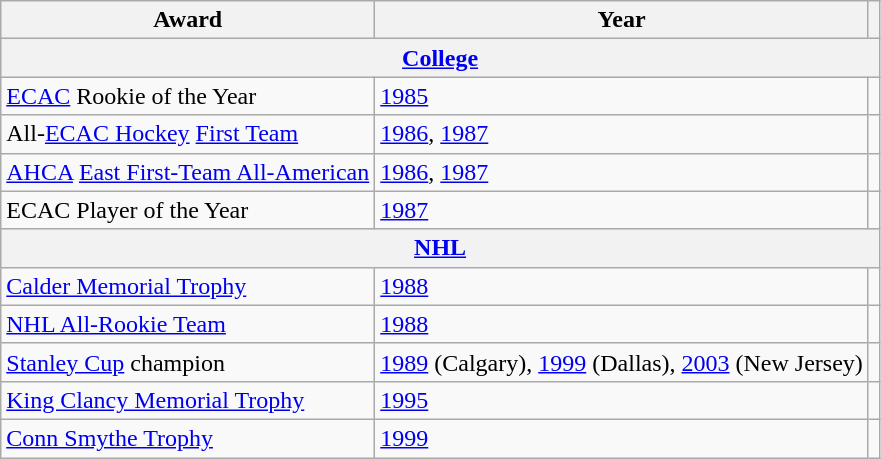<table class="wikitable">
<tr>
<th>Award</th>
<th>Year</th>
<th></th>
</tr>
<tr ALIGN="center" bgcolor="#e0e0e0">
<th colspan="3"><a href='#'>College</a></th>
</tr>
<tr>
<td><a href='#'>ECAC</a> Rookie of the Year</td>
<td><a href='#'>1985</a></td>
<td></td>
</tr>
<tr>
<td>All-<a href='#'>ECAC Hockey</a> <a href='#'>First Team</a></td>
<td><a href='#'>1986</a>, <a href='#'>1987</a></td>
<td></td>
</tr>
<tr>
<td><a href='#'>AHCA</a> <a href='#'>East First-Team All-American</a></td>
<td><a href='#'>1986</a>, <a href='#'>1987</a></td>
<td></td>
</tr>
<tr>
<td>ECAC Player of the Year</td>
<td><a href='#'>1987</a></td>
<td></td>
</tr>
<tr ALIGN="center" bgcolor="#e0e0e0">
<th colspan="3"><a href='#'>NHL</a></th>
</tr>
<tr>
<td><a href='#'>Calder Memorial Trophy</a></td>
<td><a href='#'>1988</a></td>
<td></td>
</tr>
<tr>
<td><a href='#'>NHL All-Rookie Team</a></td>
<td><a href='#'>1988</a></td>
<td></td>
</tr>
<tr>
<td><a href='#'>Stanley Cup</a> champion</td>
<td><a href='#'>1989</a> (Calgary), <a href='#'>1999</a> (Dallas), <a href='#'>2003</a> (New Jersey)</td>
<td></td>
</tr>
<tr>
<td><a href='#'>King Clancy Memorial Trophy</a></td>
<td><a href='#'>1995</a></td>
<td></td>
</tr>
<tr>
<td><a href='#'>Conn Smythe Trophy</a></td>
<td><a href='#'>1999</a></td>
<td></td>
</tr>
</table>
